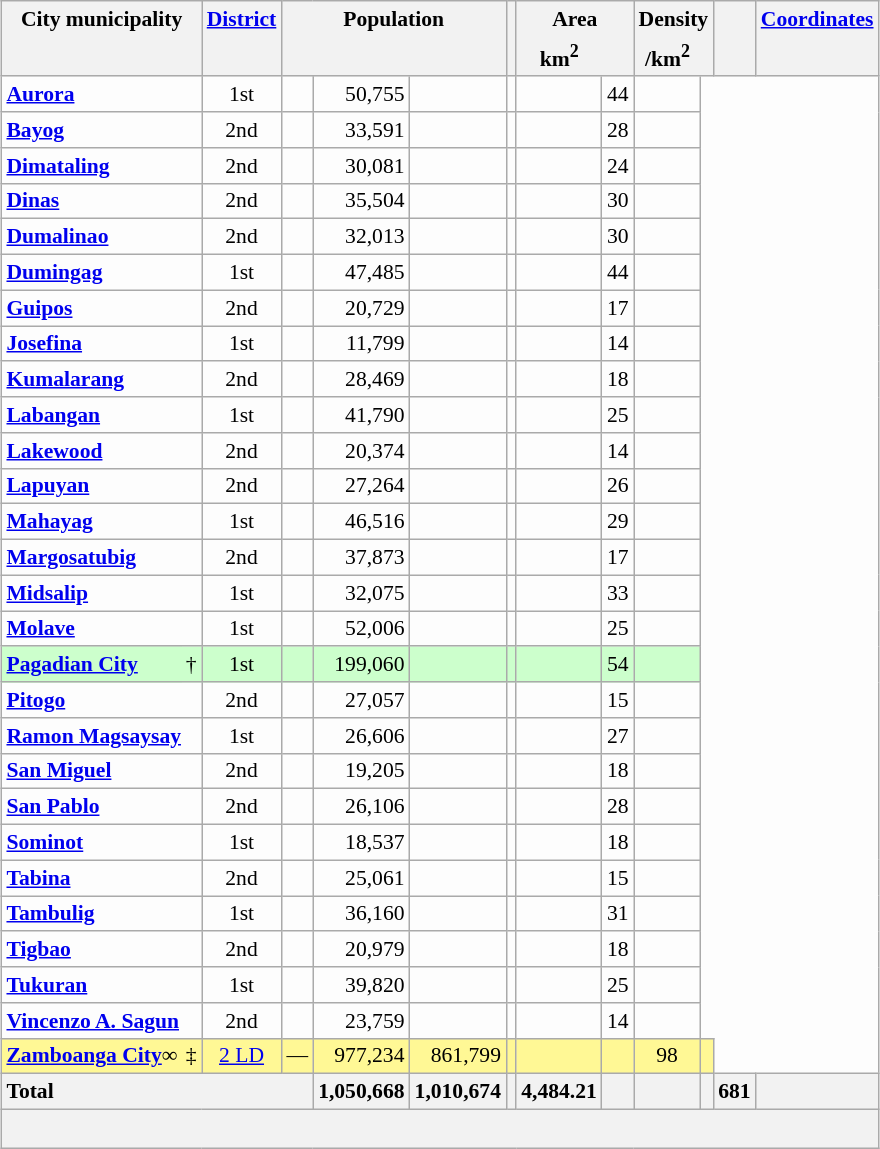<table class="wikitable sortable" style="margin:auto;table-layout:fixed;text-align:right;background-color:#FDFDFD;font-size:90%;border-collapse:collapse;">
<tr>
<th scope="col" style="border-bottom:none;" class="unsortable" colspan=2>City  municipality</th>
<th scope="col" style="border-bottom:none;" class="unsortable"><a href='#'>District</a></th>
<th scope="col" style="border-bottom:none;" class="unsortable" colspan=3>Population</th>
<th scope="col" style="border-bottom:none;" class="unsortable"></th>
<th scope="col" style="border-bottom:none;" class="unsortable" colspan=2>Area</th>
<th scope="col" style="border-bottom:none;" class="unsortable" colspan=2>Density</th>
<th scope="col" style="border-bottom:none;" class="unsortable"></th>
<th scope="col" style="border-bottom:none;" class="unsortable"><a href='#'>Coordinates</a></th>
</tr>
<tr>
<th scope="col" style="border-top:none;" colspan=2></th>
<th scope="col" style="border-top:none;"></th>
<th scope="col" style="border-style:hidden hidden solid solid;" colspan=2></th>
<th scope="col" style="border-style:hidden solid solid hidden;"></th>
<th scope="col" style="border-top:none;"></th>
<th scope="col" style="border-style:hidden hidden solid solid;">km<sup>2</sup></th>
<th scope="col" style="border-style:hidden solid solid hidden;" class="unsortable"></th>
<th scope="col" style="border-style:hidden hidden solid solid;">/km<sup>2</sup></th>
<th scope="col" style="border-style:hidden solid solid hidden;" class="unsortable"></th>
<th scope="col" style="border-top:none;"></th>
<th scope="col" style="border-top:none;"></th>
</tr>
<tr>
<th scope="row" style="text-align:left;background-color:initial;" colspan=2><a href='#'>Aurora</a></th>
<td style="text-align:center;">1st</td>
<td></td>
<td>50,755</td>
<td></td>
<td></td>
<td></td>
<td style="text-align:center;">44</td>
<td style="text-align:center;"></td>
</tr>
<tr>
<th scope="row" style="text-align:left;background-color:initial;" colspan=2><a href='#'>Bayog</a></th>
<td style="text-align:center;">2nd</td>
<td></td>
<td>33,591</td>
<td></td>
<td></td>
<td></td>
<td style="text-align:center;">28</td>
<td style="text-align:center;"></td>
</tr>
<tr>
<th scope="row" style="text-align:left;background-color:initial;" colspan=2><a href='#'>Dimataling</a></th>
<td style="text-align:center;">2nd</td>
<td></td>
<td>30,081</td>
<td></td>
<td></td>
<td></td>
<td style="text-align:center;">24</td>
<td style="text-align:center;"></td>
</tr>
<tr>
<th scope="row" style="text-align:left;background-color:initial;" colspan=2><a href='#'>Dinas</a></th>
<td style="text-align:center;">2nd</td>
<td></td>
<td>35,504</td>
<td></td>
<td></td>
<td></td>
<td style="text-align:center;">30</td>
<td style="text-align:center;"></td>
</tr>
<tr>
<th scope="row" style="text-align:left;background-color:initial;" colspan=2><a href='#'>Dumalinao</a></th>
<td style="text-align:center;">2nd</td>
<td></td>
<td>32,013</td>
<td></td>
<td></td>
<td></td>
<td style="text-align:center;">30</td>
<td style="text-align:center;"></td>
</tr>
<tr>
<th scope="row" style="text-align:left;background-color:initial;" colspan=2><a href='#'>Dumingag</a></th>
<td style="text-align:center;">1st</td>
<td></td>
<td>47,485</td>
<td></td>
<td></td>
<td></td>
<td style="text-align:center;">44</td>
<td style="text-align:center;"></td>
</tr>
<tr>
<th scope="row" style="text-align:left;background-color:initial;" colspan=2><a href='#'>Guipos</a></th>
<td style="text-align:center;">2nd</td>
<td></td>
<td>20,729</td>
<td></td>
<td></td>
<td></td>
<td style="text-align:center;">17</td>
<td style="text-align:center;"></td>
</tr>
<tr>
<th scope="row" style="text-align:left;background-color:initial;" colspan=2><a href='#'>Josefina</a></th>
<td style="text-align:center;">1st</td>
<td></td>
<td>11,799</td>
<td></td>
<td></td>
<td></td>
<td style="text-align:center;">14</td>
<td style="text-align:center;"></td>
</tr>
<tr>
<th scope="row" style="text-align:left;background-color:initial;" colspan=2><a href='#'>Kumalarang</a></th>
<td style="text-align:center;">2nd</td>
<td></td>
<td>28,469</td>
<td></td>
<td></td>
<td></td>
<td style="text-align:center;">18</td>
<td style="text-align:center;"></td>
</tr>
<tr>
<th scope="row" style="text-align:left;background-color:initial;" colspan=2><a href='#'>Labangan</a></th>
<td style="text-align:center;">1st</td>
<td></td>
<td>41,790</td>
<td></td>
<td></td>
<td></td>
<td style="text-align:center;">25</td>
<td style="text-align:center;"></td>
</tr>
<tr>
<th scope="row" style="text-align:left;background-color:initial;" colspan=2><a href='#'>Lakewood</a></th>
<td style="text-align:center;">2nd</td>
<td></td>
<td>20,374</td>
<td></td>
<td></td>
<td></td>
<td style="text-align:center;">14</td>
<td style="text-align:center;"></td>
</tr>
<tr>
<th scope="row" style="text-align:left;background-color:initial;" colspan=2><a href='#'>Lapuyan</a></th>
<td style="text-align:center;">2nd</td>
<td></td>
<td>27,264</td>
<td></td>
<td></td>
<td></td>
<td style="text-align:center;">26</td>
<td style="text-align:center;"></td>
</tr>
<tr>
<th scope="row" style="text-align:left;background-color:initial;" colspan=2><a href='#'>Mahayag</a></th>
<td style="text-align:center;">1st</td>
<td></td>
<td>46,516</td>
<td></td>
<td></td>
<td></td>
<td style="text-align:center;">29</td>
<td style="text-align:center;"></td>
</tr>
<tr>
<th scope="row" style="text-align:left;background-color:initial;" colspan=2><a href='#'>Margosatubig</a></th>
<td style="text-align:center;">2nd</td>
<td></td>
<td>37,873</td>
<td></td>
<td></td>
<td></td>
<td style="text-align:center;">17</td>
<td style="text-align:center;"></td>
</tr>
<tr>
<th scope="row" style="text-align:left;background-color:initial;" colspan=2><a href='#'>Midsalip</a></th>
<td style="text-align:center;">1st</td>
<td></td>
<td>32,075</td>
<td></td>
<td></td>
<td></td>
<td style="text-align:center;">33</td>
<td style="text-align:center;"></td>
</tr>
<tr>
<th scope="row" style="text-align:left;background-color:initial;" colspan=2><a href='#'>Molave</a></th>
<td style="text-align:center;">1st</td>
<td></td>
<td>52,006</td>
<td></td>
<td></td>
<td></td>
<td style="text-align:center;">25</td>
<td style="text-align:center;"></td>
</tr>
<tr style="background-color:#CCFFCC;">
<th scope="row" style="text-align:left;background-color:#CCFFCC;border-right:0;"><a href='#'>Pagadian City</a></th>
<td style="text-align:right;border-left:0;">†</td>
<td style="text-align:center;">1st</td>
<td></td>
<td>199,060</td>
<td></td>
<td></td>
<td></td>
<td style="text-align:center;">54</td>
<td style="text-align:center;"></td>
</tr>
<tr>
<th scope="row" style="text-align:left;background-color:initial;" colspan=2><a href='#'>Pitogo</a></th>
<td style="text-align:center;">2nd</td>
<td></td>
<td>27,057</td>
<td></td>
<td></td>
<td></td>
<td style="text-align:center;">15</td>
<td style="text-align:center;"></td>
</tr>
<tr>
<th scope="row" style="text-align:left;background-color:initial;" colspan=2><a href='#'>Ramon Magsaysay</a></th>
<td style="text-align:center;">1st</td>
<td></td>
<td>26,606</td>
<td></td>
<td></td>
<td></td>
<td style="text-align:center;">27</td>
<td style="text-align:center;"></td>
</tr>
<tr>
<th scope="row" style="text-align:left;background-color:initial;" colspan=2><a href='#'>San Miguel</a></th>
<td style="text-align:center;">2nd</td>
<td></td>
<td>19,205</td>
<td></td>
<td></td>
<td></td>
<td style="text-align:center;">18</td>
<td style="text-align:center;"></td>
</tr>
<tr>
<th scope="row" style="text-align:left;background-color:initial;" colspan=2><a href='#'>San Pablo</a></th>
<td style="text-align:center;">2nd</td>
<td></td>
<td>26,106</td>
<td></td>
<td></td>
<td></td>
<td style="text-align:center;">28</td>
<td style="text-align:center;"></td>
</tr>
<tr>
<th scope="row" style="text-align:left;background-color:initial;" colspan=2><a href='#'>Sominot</a></th>
<td style="text-align:center;">1st</td>
<td></td>
<td>18,537</td>
<td></td>
<td></td>
<td></td>
<td style="text-align:center;">18</td>
<td style="text-align:center;"></td>
</tr>
<tr>
<th scope="row" style="text-align:left;background-color:initial;" colspan=2><a href='#'>Tabina</a></th>
<td style="text-align:center;">2nd</td>
<td></td>
<td>25,061</td>
<td></td>
<td></td>
<td></td>
<td style="text-align:center;">15</td>
<td style="text-align:center;"></td>
</tr>
<tr>
<th scope="row" style="text-align:left;background-color:initial;" colspan=2><a href='#'>Tambulig</a></th>
<td style="text-align:center;">1st</td>
<td></td>
<td>36,160</td>
<td></td>
<td></td>
<td></td>
<td style="text-align:center;">31</td>
<td style="text-align:center;"></td>
</tr>
<tr>
<th scope="row" style="text-align:left;background-color:initial;" colspan=2><a href='#'>Tigbao</a></th>
<td style="text-align:center;">2nd</td>
<td></td>
<td>20,979</td>
<td></td>
<td></td>
<td></td>
<td style="text-align:center;">18</td>
<td style="text-align:center;"><em></em></td>
</tr>
<tr>
<th scope="row" style="text-align:left;background-color:initial;" colspan=2><a href='#'>Tukuran</a></th>
<td style="text-align:center;">1st</td>
<td></td>
<td>39,820</td>
<td></td>
<td></td>
<td></td>
<td style="text-align:center;">25</td>
<td style="text-align:center;"></td>
</tr>
<tr>
<th scope="row" style="text-align:left;background-color:initial;" colspan=2><a href='#'>Vincenzo A. Sagun</a></th>
<td style="text-align:center;">2nd</td>
<td></td>
<td>23,759</td>
<td></td>
<td></td>
<td></td>
<td style="text-align:center;">14</td>
<td style="text-align:center;"><em></em></td>
</tr>
<tr style="background-color:#FFF895;">
<th scope="row" style="text-align:left;background-color:#FFF895;border-right:0;"><a href='#'>Zamboanga City</a>∞</th>
<td style="text-align:right;border-left:0;">‡</td>
<td style="text-align:center;"><a href='#'>2 LD</a></td>
<td>—</td>
<td>977,234</td>
<td>861,799</td>
<td></td>
<td></td>
<td></td>
<td style="text-align:center;">98</td>
<td style="text-align:center;"></td>
</tr>
<tr class="sortbottom">
<th scope="row" colspan=4 style="text-align:left;">Total</th>
<th scope="col" style="text-align:right;">1,050,668</th>
<th scope="col" style="text-align:right;">1,010,674</th>
<th scope="col" style="text-align:right;"></th>
<th scope="col" style="text-align:right;">4,484.21</th>
<th scope="col"></th>
<th scope="col" style="text-align:right;"></th>
<th scope="col" style="text-align:right;"></th>
<th scope="col">681</th>
<th scope="col" style="font-style:italic;"></th>
</tr>
<tr class="sortbottom" style="text-align:left;background-color:#F2F2F2;line-height:1.35em;">
<td colspan="13"><br></td>
</tr>
</table>
